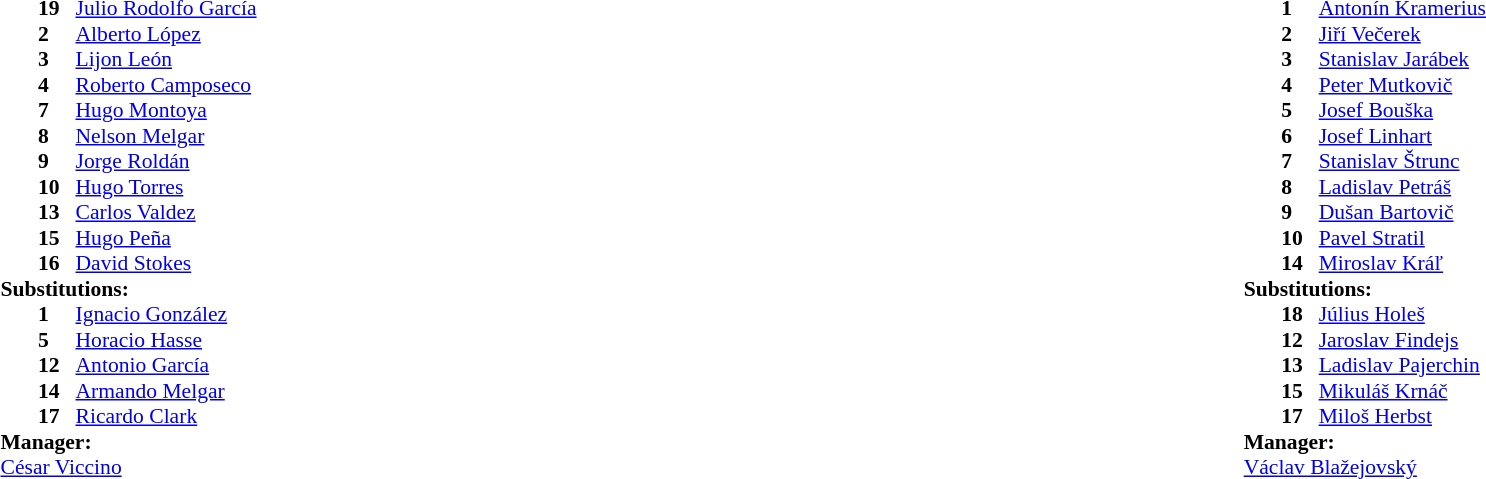<table width="100%">
<tr>
<td valign="top" width="40%"><br><table style="font-size:90%" cellspacing="0" cellpadding="0">
<tr>
<th width=25></th>
<th width=25></th>
</tr>
<tr>
<td></td>
<td><strong>19</strong></td>
<td><a href='#'>Julio Rodolfo García</a></td>
</tr>
<tr>
<td></td>
<td><strong>2</strong></td>
<td><a href='#'>Alberto López</a></td>
</tr>
<tr>
<td></td>
<td><strong>3</strong></td>
<td><a href='#'>Lijon León</a></td>
</tr>
<tr>
<td></td>
<td><strong>4</strong></td>
<td><a href='#'>Roberto Camposeco</a></td>
</tr>
<tr>
<td></td>
<td><strong>7</strong></td>
<td><a href='#'>Hugo Montoya</a></td>
</tr>
<tr>
<td></td>
<td><strong>8</strong></td>
<td><a href='#'>Nelson Melgar</a></td>
</tr>
<tr>
<td></td>
<td><strong>9</strong></td>
<td><a href='#'>Jorge Roldán</a></td>
</tr>
<tr>
<td></td>
<td><strong>10</strong></td>
<td><a href='#'>Hugo Torres</a></td>
<td></td>
</tr>
<tr>
<td></td>
<td><strong>13</strong></td>
<td><a href='#'>Carlos Valdez</a></td>
</tr>
<tr>
<td></td>
<td><strong>15</strong></td>
<td><a href='#'>Hugo Peña</a></td>
<td></td>
</tr>
<tr>
<td></td>
<td><strong>16</strong></td>
<td><a href='#'>David Stokes</a></td>
<td></td>
<td></td>
</tr>
<tr>
<td colspan=3><strong>Substitutions:</strong></td>
</tr>
<tr>
<td></td>
<td><strong>1</strong></td>
<td><a href='#'>Ignacio González</a></td>
</tr>
<tr>
<td></td>
<td><strong>5</strong></td>
<td><a href='#'>Horacio Hasse</a></td>
</tr>
<tr>
<td></td>
<td><strong>12</strong></td>
<td><a href='#'>Antonio García</a></td>
</tr>
<tr>
<td></td>
<td><strong>14</strong></td>
<td><a href='#'>Armando Melgar</a></td>
<td></td>
<td></td>
</tr>
<tr>
<td></td>
<td><strong>17</strong></td>
<td><a href='#'>Ricardo Clark</a></td>
</tr>
<tr>
<td colspan=3><strong>Manager:</strong></td>
</tr>
<tr>
<td colspan=3> <a href='#'>César Viccino</a></td>
</tr>
</table>
</td>
<td valign="top" width="50%"><br><table style="font-size:90%; margin:auto" cellspacing="0" cellpadding="0">
<tr>
<th width=25></th>
<th width=25></th>
</tr>
<tr>
<td></td>
<td><strong>1</strong></td>
<td><a href='#'>Antonín Kramerius</a></td>
</tr>
<tr>
<td></td>
<td><strong>2</strong></td>
<td><a href='#'>Jiří Večerek</a></td>
</tr>
<tr>
<td></td>
<td><strong>3</strong></td>
<td><a href='#'>Stanislav Jarábek</a></td>
<td> </td>
</tr>
<tr>
<td></td>
<td><strong>4</strong></td>
<td><a href='#'>Peter Mutkovič</a></td>
</tr>
<tr>
<td></td>
<td><strong>5</strong></td>
<td><a href='#'>Josef Bouška</a></td>
</tr>
<tr>
<td></td>
<td><strong>6</strong></td>
<td><a href='#'>Josef Linhart</a></td>
</tr>
<tr>
<td></td>
<td><strong>7</strong></td>
<td><a href='#'>Stanislav Štrunc</a></td>
</tr>
<tr>
<td></td>
<td><strong>8</strong></td>
<td><a href='#'>Ladislav Petráš</a></td>
</tr>
<tr>
<td></td>
<td><strong>9</strong></td>
<td><a href='#'>Dušan Bartovič</a></td>
<td></td>
<td></td>
</tr>
<tr>
<td></td>
<td><strong>10</strong></td>
<td><a href='#'>Pavel Stratil</a></td>
<td></td>
<td></td>
</tr>
<tr>
<td></td>
<td><strong>14</strong></td>
<td><a href='#'>Miroslav Kráľ</a></td>
</tr>
<tr>
<td colspan=3><strong>Substitutions:</strong></td>
</tr>
<tr>
<td></td>
<td><strong>18</strong></td>
<td><a href='#'>Július Holeš</a></td>
</tr>
<tr>
<td></td>
<td><strong>12</strong></td>
<td><a href='#'>Jaroslav Findejs</a></td>
</tr>
<tr>
<td></td>
<td><strong>13</strong></td>
<td><a href='#'>Ladislav Pajerchin</a></td>
<td></td>
<td></td>
</tr>
<tr>
<td></td>
<td><strong>15</strong></td>
<td><a href='#'>Mikuláš Krnáč</a></td>
<td></td>
<td></td>
</tr>
<tr>
<td></td>
<td><strong>17</strong></td>
<td><a href='#'>Miloš Herbst</a></td>
</tr>
<tr>
<td colspan=3><strong>Manager:</strong></td>
</tr>
<tr>
<td colspan=3> <a href='#'>Václav Blažejovský</a></td>
</tr>
</table>
</td>
</tr>
</table>
